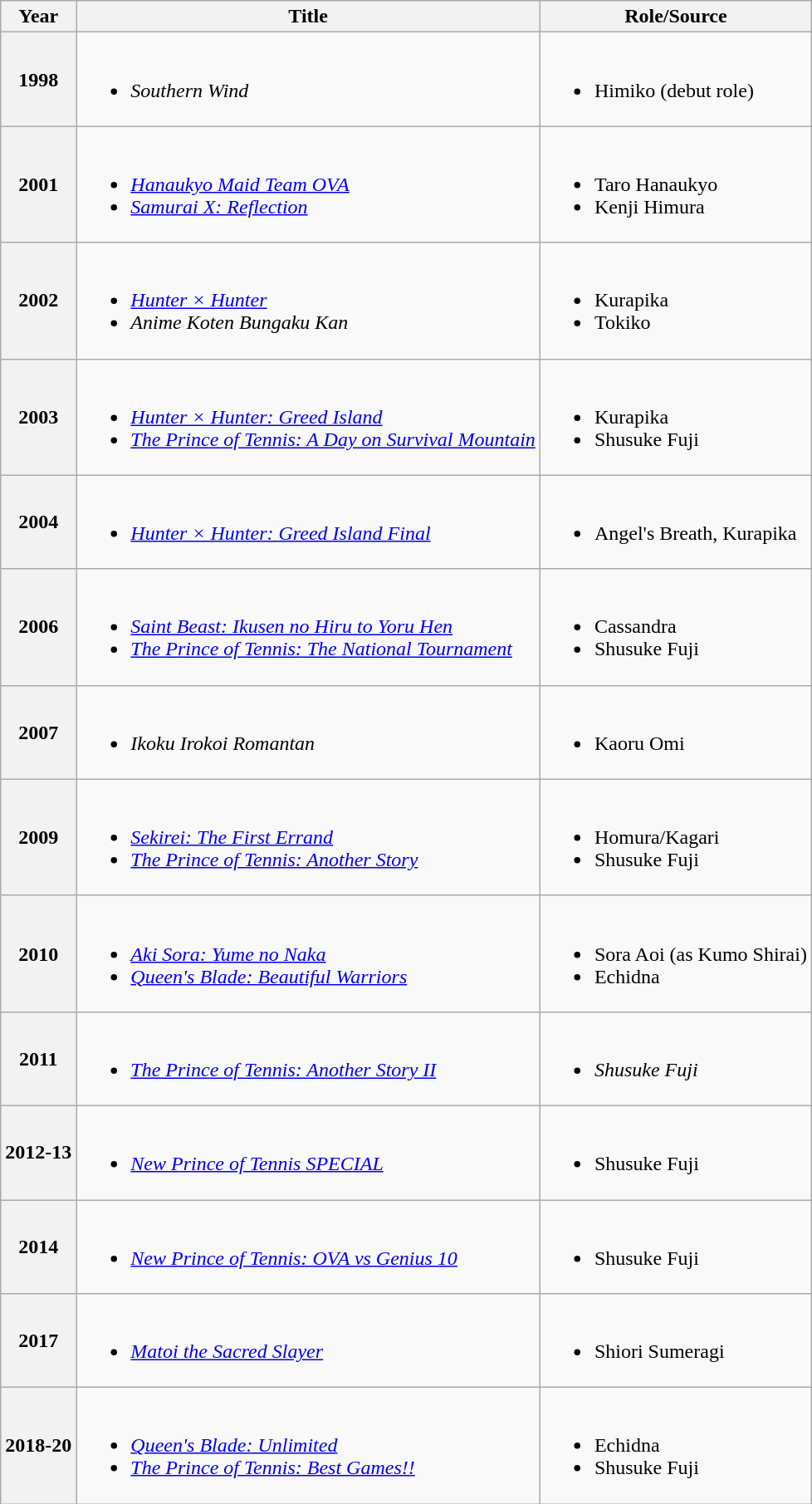<table class="wikitable">
<tr>
<th>Year</th>
<th>Title</th>
<th>Role/Source</th>
</tr>
<tr>
<th>1998</th>
<td><br><ul><li><em>Southern Wind</em></li></ul></td>
<td><br><ul><li>Himiko (debut role)</li></ul></td>
</tr>
<tr>
<th>2001</th>
<td><br><ul><li><em><a href='#'>Hanaukyo Maid Team OVA</a></em></li><li><em><a href='#'>Samurai X: Reflection</a></em></li></ul></td>
<td><br><ul><li>Taro Hanaukyo</li><li>Kenji Himura</li></ul></td>
</tr>
<tr>
<th>2002</th>
<td><br><ul><li><em><a href='#'>Hunter × Hunter</a></em></li><li><em>Anime Koten Bungaku Kan</em></li></ul></td>
<td><br><ul><li>Kurapika</li><li>Tokiko</li></ul></td>
</tr>
<tr>
<th>2003</th>
<td><br><ul><li><em><a href='#'>Hunter × Hunter: Greed Island</a></em></li><li><em><a href='#'>The Prince of Tennis: A Day on Survival Mountain</a></em></li></ul></td>
<td><br><ul><li>Kurapika</li><li>Shusuke Fuji</li></ul></td>
</tr>
<tr>
<th>2004</th>
<td><br><ul><li><em><a href='#'>Hunter × Hunter: Greed Island Final</a></em></li></ul></td>
<td><br><ul><li>Angel's Breath, Kurapika</li></ul></td>
</tr>
<tr>
<th>2006</th>
<td><br><ul><li><em><a href='#'>Saint Beast: Ikusen no Hiru to Yoru Hen</a></em></li><li><em><a href='#'>The Prince of Tennis: The National Tournament</a></em></li></ul></td>
<td><br><ul><li>Cassandra</li><li>Shusuke Fuji</li></ul></td>
</tr>
<tr>
<th>2007</th>
<td><br><ul><li><em>Ikoku Irokoi Romantan</em></li></ul></td>
<td><br><ul><li>Kaoru Omi</li></ul></td>
</tr>
<tr>
<th>2009</th>
<td><br><ul><li><em><a href='#'>Sekirei: The First Errand</a></em></li><li><a href='#'><em>The Prince of Tennis: Another Story</em></a></li></ul></td>
<td><br><ul><li>Homura/Kagari</li><li>Shusuke Fuji</li></ul></td>
</tr>
<tr>
<th>2010</th>
<td><br><ul><li><em><a href='#'>Aki Sora: Yume no Naka</a></em></li><li><a href='#'><em>Queen's Blade: Beautiful Warriors</em></a></li></ul></td>
<td><br><ul><li>Sora Aoi (as Kumo Shirai)</li><li>Echidna</li></ul></td>
</tr>
<tr>
<th>2011</th>
<td><br><ul><li><em><a href='#'>The Prince of Tennis: Another Story II</a></em></li></ul></td>
<td><br><ul><li><em>Shusuke Fuji</em></li></ul></td>
</tr>
<tr>
<th>2012-13</th>
<td><br><ul><li><a href='#'><em>New Prince of Tennis SPECIAL</em></a></li></ul></td>
<td><br><ul><li>Shusuke Fuji</li></ul></td>
</tr>
<tr>
<th>2014</th>
<td><br><ul><li><a href='#'><em>New Prince of Tennis: OVA vs Genius 10</em></a></li></ul></td>
<td><br><ul><li>Shusuke Fuji</li></ul></td>
</tr>
<tr>
<th>2017</th>
<td><br><ul><li><em><a href='#'>Matoi the Sacred Slayer</a></em></li></ul></td>
<td><br><ul><li>Shiori Sumeragi</li></ul></td>
</tr>
<tr>
<th>2018-20</th>
<td><br><ul><li><em><a href='#'>Queen's Blade: Unlimited</a></em></li><li><em><a href='#'>The Prince of Tennis: Best Games!!</a></em></li></ul></td>
<td><br><ul><li>Echidna</li><li>Shusuke Fuji</li></ul></td>
</tr>
</table>
